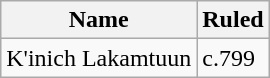<table class="wikitable" border="1">
<tr>
<th><strong>Name</strong></th>
<th><strong>Ruled</strong></th>
</tr>
<tr>
<td>K'inich Lakamtuun</td>
<td>c.799</td>
</tr>
</table>
